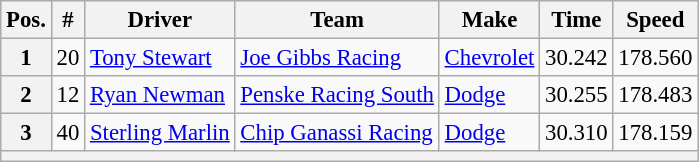<table class="wikitable" style="font-size:95%">
<tr>
<th>Pos.</th>
<th>#</th>
<th>Driver</th>
<th>Team</th>
<th>Make</th>
<th>Time</th>
<th>Speed</th>
</tr>
<tr>
<th>1</th>
<td>20</td>
<td><a href='#'>Tony Stewart</a></td>
<td><a href='#'>Joe Gibbs Racing</a></td>
<td><a href='#'>Chevrolet</a></td>
<td>30.242</td>
<td>178.560</td>
</tr>
<tr>
<th>2</th>
<td>12</td>
<td><a href='#'>Ryan Newman</a></td>
<td><a href='#'>Penske Racing South</a></td>
<td><a href='#'>Dodge</a></td>
<td>30.255</td>
<td>178.483</td>
</tr>
<tr>
<th>3</th>
<td>40</td>
<td><a href='#'>Sterling Marlin</a></td>
<td><a href='#'>Chip Ganassi Racing</a></td>
<td><a href='#'>Dodge</a></td>
<td>30.310</td>
<td>178.159</td>
</tr>
<tr>
<th colspan="7"></th>
</tr>
</table>
